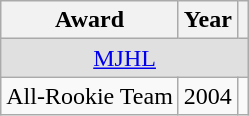<table class="wikitable">
<tr>
<th>Award</th>
<th>Year</th>
<th></th>
</tr>
<tr ALIGN="center" bgcolor="#e0e0e0">
<td colspan="3"><a href='#'>MJHL</a></td>
</tr>
<tr>
<td>All-Rookie Team</td>
<td>2004</td>
<td></td>
</tr>
</table>
